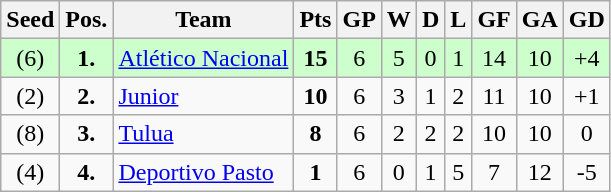<table class="wikitable sortable" style="text-align: center;">
<tr>
<th align="center">Seed</th>
<th align="center">Pos.</th>
<th align="center">Team</th>
<th align="center">Pts</th>
<th align="center">GP</th>
<th align="center">W</th>
<th align="center">D</th>
<th align="center">L</th>
<th align="center">GF</th>
<th align="center">GA</th>
<th align="center">GD</th>
</tr>
<tr style="background: #CCFFCC;">
<td>(6)</td>
<td><strong>1.</strong></td>
<td align="left"><a href='#'>Atlético Nacional</a></td>
<td><strong>15</strong></td>
<td>6</td>
<td>5</td>
<td>0</td>
<td>1</td>
<td>14</td>
<td>10</td>
<td>+4</td>
</tr>
<tr>
<td>(2)</td>
<td><strong>2.</strong></td>
<td align="left"><a href='#'>Junior</a></td>
<td><strong>10</strong></td>
<td>6</td>
<td>3</td>
<td>1</td>
<td>2</td>
<td>11</td>
<td>10</td>
<td>+1</td>
</tr>
<tr>
<td>(8)</td>
<td><strong>3.</strong></td>
<td align="left"><a href='#'>Tulua</a></td>
<td><strong>8</strong></td>
<td>6</td>
<td>2</td>
<td>2</td>
<td>2</td>
<td>10</td>
<td>10</td>
<td>0</td>
</tr>
<tr>
<td>(4)</td>
<td><strong>4.</strong></td>
<td align="left"><a href='#'>Deportivo Pasto</a></td>
<td><strong>1</strong></td>
<td>6</td>
<td>0</td>
<td>1</td>
<td>5</td>
<td>7</td>
<td>12</td>
<td>-5</td>
</tr>
</table>
